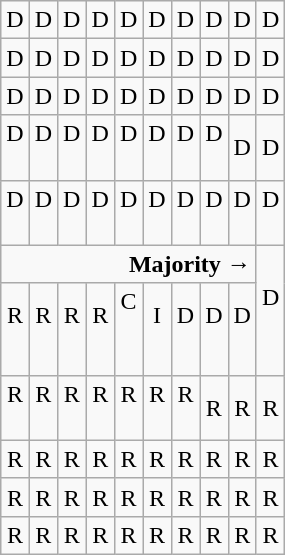<table class="wikitable"  style="text-align:center;">
<tr>
<td>D</td>
<td>D</td>
<td>D</td>
<td>D</td>
<td>D</td>
<td>D</td>
<td>D</td>
<td>D</td>
<td>D</td>
<td>D</td>
</tr>
<tr>
<td width=10% >D</td>
<td width=10% >D</td>
<td width=10% >D</td>
<td width=10% >D</td>
<td width=10% >D</td>
<td width=10% >D</td>
<td width=10% >D</td>
<td width=10% >D</td>
<td width=10% >D</td>
<td width=10% >D</td>
</tr>
<tr>
<td>D</td>
<td>D</td>
<td>D</td>
<td>D</td>
<td>D</td>
<td>D</td>
<td>D</td>
<td>D</td>
<td>D</td>
<td>D</td>
</tr>
<tr>
<td>D<br><br></td>
<td>D<br><br></td>
<td>D<br><br></td>
<td>D<br><br></td>
<td>D<br><br></td>
<td>D<br><br></td>
<td>D<br><br></td>
<td>D<br><br></td>
<td>D</td>
<td>D</td>
</tr>
<tr>
<td>D<br><br></td>
<td>D<br><br></td>
<td>D<br><br></td>
<td>D<br><br></td>
<td>D<br><br></td>
<td>D<br><br></td>
<td>D<br><br></td>
<td>D<br><br></td>
<td>D<br><br></td>
<td>D<br><br></td>
</tr>
<tr>
<td colspan=9 style="text-align:right"><strong>Majority →</strong></td>
<td rowspan=2 >D<br><br></td>
</tr>
<tr>
<td>R<br><br></td>
<td>R<br><br></td>
<td>R<br><br></td>
<td>R<br><br></td>
<td>C<br><br><br></td>
<td>I<br><br></td>
<td>D<br><br></td>
<td>D<br><br></td>
<td>D<br><br></td>
</tr>
<tr>
<td>R<br><br></td>
<td>R<br><br></td>
<td>R<br><br></td>
<td>R<br><br></td>
<td>R<br><br></td>
<td>R<br><br></td>
<td>R<br><br></td>
<td>R</td>
<td>R</td>
<td>R</td>
</tr>
<tr>
<td>R</td>
<td>R</td>
<td>R</td>
<td>R</td>
<td>R</td>
<td>R</td>
<td>R</td>
<td>R</td>
<td>R</td>
<td>R</td>
</tr>
<tr>
<td>R</td>
<td>R</td>
<td>R</td>
<td>R</td>
<td>R</td>
<td>R</td>
<td>R</td>
<td>R</td>
<td>R</td>
<td>R</td>
</tr>
<tr>
<td>R</td>
<td>R</td>
<td>R</td>
<td>R</td>
<td>R</td>
<td>R</td>
<td>R</td>
<td>R</td>
<td>R</td>
<td>R</td>
</tr>
</table>
